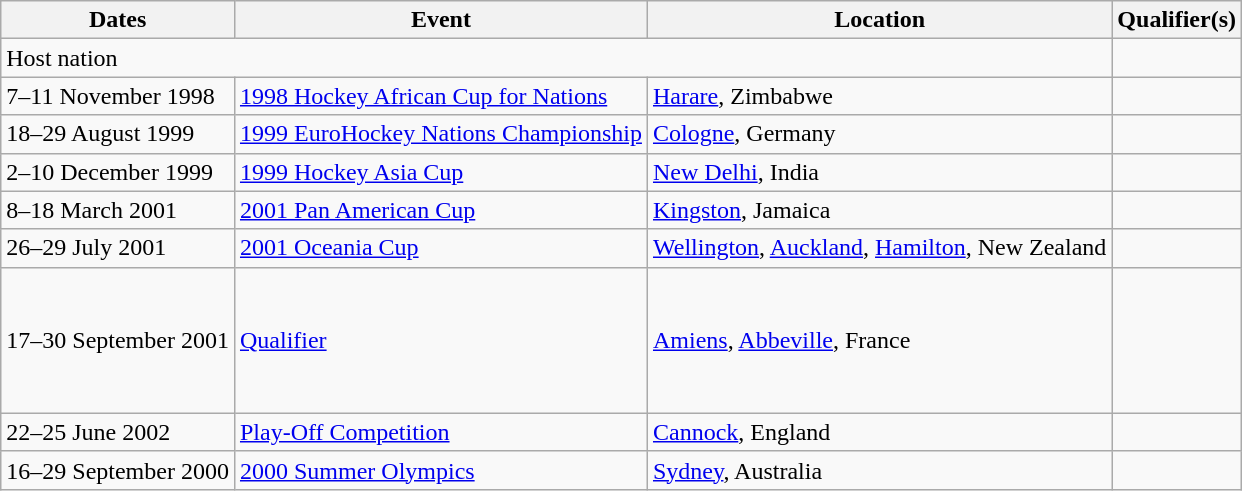<table class=wikitable>
<tr>
<th>Dates</th>
<th>Event</th>
<th>Location</th>
<th>Qualifier(s)</th>
</tr>
<tr>
<td colspan=3>Host nation</td>
<td></td>
</tr>
<tr>
<td>7–11 November 1998</td>
<td><a href='#'>1998 Hockey African Cup for Nations</a></td>
<td><a href='#'>Harare</a>, Zimbabwe</td>
<td></td>
</tr>
<tr>
<td>18–29 August 1999</td>
<td><a href='#'>1999 EuroHockey Nations Championship</a></td>
<td><a href='#'>Cologne</a>, Germany</td>
<td><br></td>
</tr>
<tr>
<td>2–10 December 1999</td>
<td><a href='#'>1999 Hockey Asia Cup</a></td>
<td><a href='#'>New Delhi</a>, India</td>
<td></td>
</tr>
<tr>
<td>8–18 March 2001</td>
<td><a href='#'>2001 Pan American Cup</a></td>
<td><a href='#'>Kingston</a>, Jamaica</td>
<td></td>
</tr>
<tr>
<td>26–29 July 2001</td>
<td><a href='#'>2001 Oceania Cup</a></td>
<td><a href='#'>Wellington</a>, <a href='#'>Auckland</a>, <a href='#'>Hamilton</a>, New Zealand</td>
<td></td>
</tr>
<tr>
<td>17–30 September 2001</td>
<td><a href='#'>Qualifier</a></td>
<td><a href='#'>Amiens</a>, <a href='#'>Abbeville</a>, France</td>
<td><br><br><br><br><br></td>
</tr>
<tr>
<td>22–25 June 2002</td>
<td><a href='#'>Play-Off Competition</a></td>
<td><a href='#'>Cannock</a>, England</td>
<td></td>
</tr>
<tr>
<td>16–29 September 2000</td>
<td><a href='#'>2000 Summer Olympics</a></td>
<td><a href='#'>Sydney</a>, Australia</td>
<td><br></td>
</tr>
</table>
